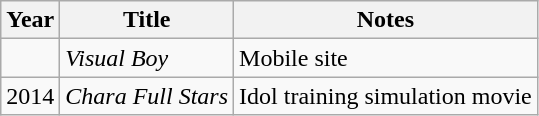<table class="wikitable">
<tr>
<th>Year</th>
<th>Title</th>
<th>Notes</th>
</tr>
<tr>
<td></td>
<td><em>Visual Boy</em></td>
<td>Mobile site</td>
</tr>
<tr>
<td>2014</td>
<td><em>Chara Full Stars</em></td>
<td>Idol training simulation movie</td>
</tr>
</table>
